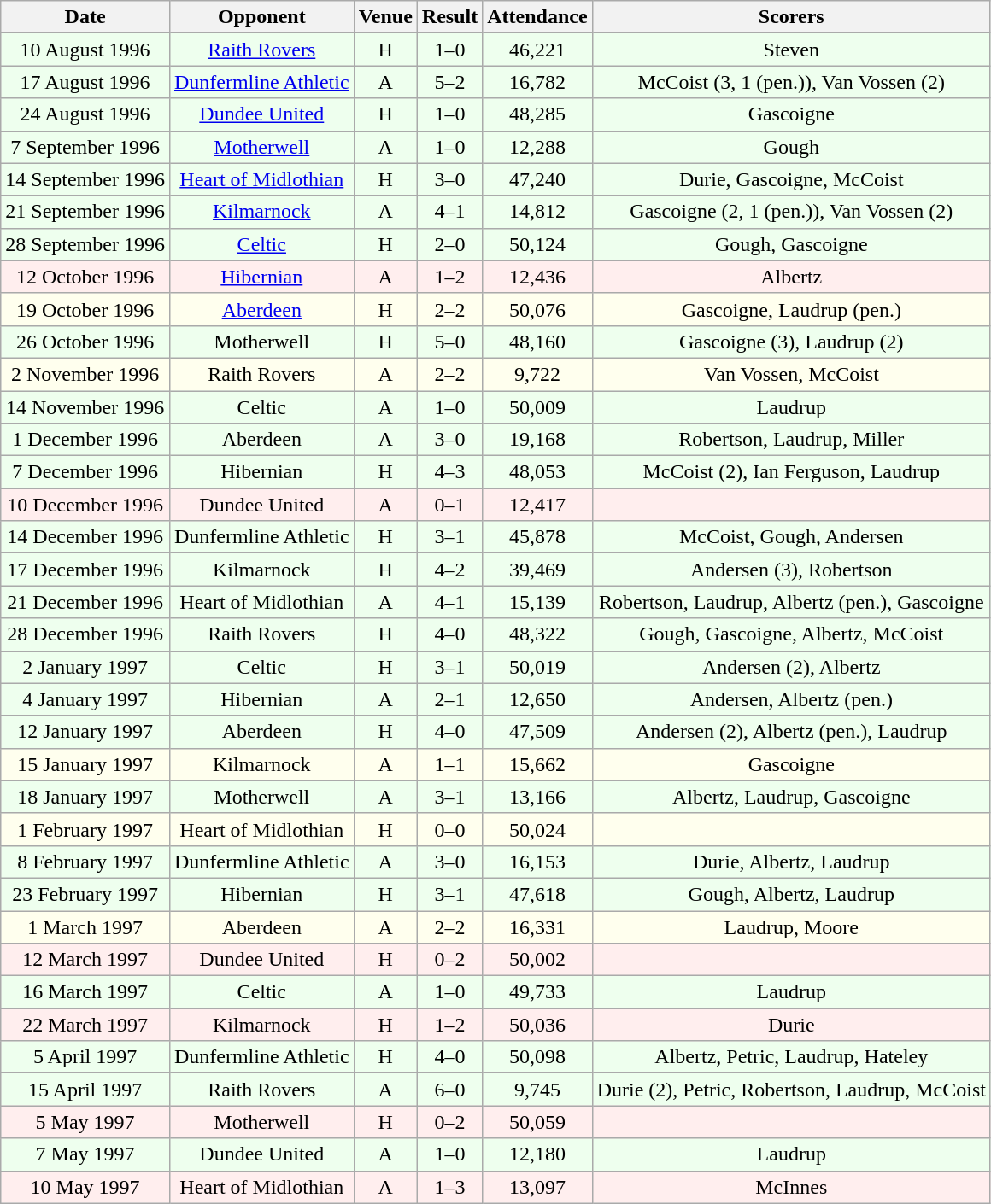<table class="wikitable sortable" style="font-size:100%; text-align:center">
<tr>
<th>Date</th>
<th>Opponent</th>
<th>Venue</th>
<th>Result</th>
<th>Attendance</th>
<th>Scorers</th>
</tr>
<tr bgcolor = "#EEFFEE">
<td>10 August 1996</td>
<td><a href='#'>Raith Rovers</a></td>
<td>H</td>
<td>1–0</td>
<td>46,221</td>
<td>Steven</td>
</tr>
<tr bgcolor = "#EEFFEE">
<td>17 August 1996</td>
<td><a href='#'>Dunfermline Athletic</a></td>
<td>A</td>
<td>5–2</td>
<td>16,782</td>
<td>McCoist (3, 1 (pen.)), Van Vossen (2)</td>
</tr>
<tr bgcolor = "#EEFFEE">
<td>24 August 1996</td>
<td><a href='#'>Dundee United</a></td>
<td>H</td>
<td>1–0</td>
<td>48,285</td>
<td>Gascoigne</td>
</tr>
<tr bgcolor = "#EEFFEE">
<td>7 September 1996</td>
<td><a href='#'>Motherwell</a></td>
<td>A</td>
<td>1–0</td>
<td>12,288</td>
<td>Gough</td>
</tr>
<tr bgcolor = "#EEFFEE">
<td>14 September 1996</td>
<td><a href='#'>Heart of Midlothian</a></td>
<td>H</td>
<td>3–0</td>
<td>47,240</td>
<td>Durie, Gascoigne, McCoist</td>
</tr>
<tr bgcolor = "#EEFFEE">
<td>21 September 1996</td>
<td><a href='#'>Kilmarnock</a></td>
<td>A</td>
<td>4–1</td>
<td>14,812</td>
<td>Gascoigne (2, 1 (pen.)), Van Vossen (2)</td>
</tr>
<tr bgcolor = "#EEFFEE">
<td>28 September 1996</td>
<td><a href='#'>Celtic</a></td>
<td>H</td>
<td>2–0</td>
<td>50,124</td>
<td>Gough, Gascoigne</td>
</tr>
<tr bgcolor = "#FFEEEE">
<td>12 October 1996</td>
<td><a href='#'>Hibernian</a></td>
<td>A</td>
<td>1–2</td>
<td>12,436</td>
<td>Albertz</td>
</tr>
<tr bgcolor = "#FFFFEE">
<td>19 October 1996</td>
<td><a href='#'>Aberdeen</a></td>
<td>H</td>
<td>2–2</td>
<td>50,076</td>
<td>Gascoigne, Laudrup (pen.)</td>
</tr>
<tr bgcolor = "#EEFFEE">
<td>26 October 1996</td>
<td>Motherwell</td>
<td>H</td>
<td>5–0</td>
<td>48,160</td>
<td>Gascoigne (3), Laudrup (2)</td>
</tr>
<tr bgcolor = "#FFFFEE">
<td>2 November 1996</td>
<td>Raith Rovers</td>
<td>A</td>
<td>2–2</td>
<td>9,722</td>
<td>Van Vossen, McCoist</td>
</tr>
<tr bgcolor = "#EEFFEE">
<td>14 November 1996</td>
<td>Celtic</td>
<td>A</td>
<td>1–0</td>
<td>50,009</td>
<td>Laudrup</td>
</tr>
<tr bgcolor = "#EEFFEE">
<td>1 December 1996</td>
<td>Aberdeen</td>
<td>A</td>
<td>3–0</td>
<td>19,168</td>
<td>Robertson, Laudrup, Miller</td>
</tr>
<tr bgcolor = "#EEFFEE">
<td>7 December 1996</td>
<td>Hibernian</td>
<td>H</td>
<td>4–3</td>
<td>48,053</td>
<td>McCoist (2), Ian Ferguson, Laudrup</td>
</tr>
<tr bgcolor = "#FFEEEE">
<td>10 December 1996</td>
<td>Dundee United</td>
<td>A</td>
<td>0–1</td>
<td>12,417</td>
<td></td>
</tr>
<tr bgcolor = "#EEFFEE">
<td>14 December 1996</td>
<td>Dunfermline Athletic</td>
<td>H</td>
<td>3–1</td>
<td>45,878</td>
<td>McCoist, Gough, Andersen</td>
</tr>
<tr bgcolor = "#EEFFEE">
<td>17 December 1996</td>
<td>Kilmarnock</td>
<td>H</td>
<td>4–2</td>
<td>39,469</td>
<td>Andersen (3), Robertson</td>
</tr>
<tr bgcolor = "#EEFFEE">
<td>21 December 1996</td>
<td>Heart of Midlothian</td>
<td>A</td>
<td>4–1</td>
<td>15,139</td>
<td>Robertson, Laudrup, Albertz (pen.), Gascoigne</td>
</tr>
<tr bgcolor = "#EEFFEE">
<td>28 December 1996</td>
<td>Raith Rovers</td>
<td>H</td>
<td>4–0</td>
<td>48,322</td>
<td>Gough, Gascoigne, Albertz, McCoist</td>
</tr>
<tr bgcolor = "#EEFFEE">
<td>2 January 1997</td>
<td>Celtic</td>
<td>H</td>
<td>3–1</td>
<td>50,019</td>
<td>Andersen (2), Albertz</td>
</tr>
<tr bgcolor = "#EEFFEE">
<td>4 January 1997</td>
<td>Hibernian</td>
<td>A</td>
<td>2–1</td>
<td>12,650</td>
<td>Andersen, Albertz (pen.)</td>
</tr>
<tr bgcolor = "#EEFFEE">
<td>12 January 1997</td>
<td>Aberdeen</td>
<td>H</td>
<td>4–0</td>
<td>47,509</td>
<td>Andersen (2), Albertz (pen.), Laudrup</td>
</tr>
<tr bgcolor = "#FFFFEE">
<td>15 January 1997</td>
<td>Kilmarnock</td>
<td>A</td>
<td>1–1</td>
<td>15,662</td>
<td>Gascoigne</td>
</tr>
<tr bgcolor = "#EEFFEE">
<td>18 January 1997</td>
<td>Motherwell</td>
<td>A</td>
<td>3–1</td>
<td>13,166</td>
<td>Albertz, Laudrup, Gascoigne</td>
</tr>
<tr bgcolor = "#FFFFEE">
<td>1 February 1997</td>
<td>Heart of Midlothian</td>
<td>H</td>
<td>0–0</td>
<td>50,024</td>
<td></td>
</tr>
<tr bgcolor = "#EEFFEE">
<td>8 February 1997</td>
<td>Dunfermline Athletic</td>
<td>A</td>
<td>3–0</td>
<td>16,153</td>
<td>Durie, Albertz, Laudrup</td>
</tr>
<tr bgcolor = "#EEFFEE">
<td>23 February 1997</td>
<td>Hibernian</td>
<td>H</td>
<td>3–1</td>
<td>47,618</td>
<td>Gough, Albertz, Laudrup</td>
</tr>
<tr bgcolor = "#FFFFEE">
<td>1 March 1997</td>
<td>Aberdeen</td>
<td>A</td>
<td>2–2</td>
<td>16,331</td>
<td>Laudrup, Moore</td>
</tr>
<tr bgcolor = "#FFEEEE">
<td>12 March 1997</td>
<td>Dundee United</td>
<td>H</td>
<td>0–2</td>
<td>50,002</td>
<td></td>
</tr>
<tr bgcolor = "#EEFFEE">
<td>16 March 1997</td>
<td>Celtic</td>
<td>A</td>
<td>1–0</td>
<td>49,733</td>
<td>Laudrup</td>
</tr>
<tr bgcolor = "#FFEEEE">
<td>22 March 1997</td>
<td>Kilmarnock</td>
<td>H</td>
<td>1–2</td>
<td>50,036</td>
<td>Durie</td>
</tr>
<tr bgcolor = "#EEFFEE">
<td>5 April 1997</td>
<td>Dunfermline Athletic</td>
<td>H</td>
<td>4–0</td>
<td>50,098</td>
<td>Albertz, Petric, Laudrup, Hateley</td>
</tr>
<tr bgcolor = "#EEFFEE">
<td>15 April 1997</td>
<td>Raith Rovers</td>
<td>A</td>
<td>6–0</td>
<td>9,745</td>
<td>Durie (2), Petric, Robertson, Laudrup, McCoist</td>
</tr>
<tr bgcolor = "#FFEEEE">
<td>5 May 1997</td>
<td>Motherwell</td>
<td>H</td>
<td>0–2</td>
<td>50,059</td>
<td></td>
</tr>
<tr bgcolor = "#EEFFEE">
<td>7 May 1997</td>
<td>Dundee United</td>
<td>A</td>
<td>1–0</td>
<td>12,180</td>
<td>Laudrup</td>
</tr>
<tr bgcolor = "#FFEEEE">
<td>10 May 1997</td>
<td>Heart of Midlothian</td>
<td>A</td>
<td>1–3</td>
<td>13,097</td>
<td>McInnes</td>
</tr>
</table>
